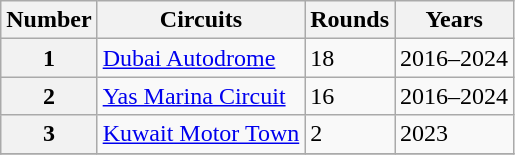<table class="wikitable" style="text-align=center">
<tr>
<th>Number</th>
<th>Circuits</th>
<th>Rounds</th>
<th>Years</th>
</tr>
<tr>
<th>1</th>
<td> <a href='#'>Dubai Autodrome</a></td>
<td>18</td>
<td>2016–2024</td>
</tr>
<tr>
<th>2</th>
<td> <a href='#'>Yas Marina Circuit</a></td>
<td>16</td>
<td>2016–2024</td>
</tr>
<tr>
<th>3</th>
<td> <a href='#'>Kuwait Motor Town</a></td>
<td>2</td>
<td>2023</td>
</tr>
<tr>
</tr>
</table>
